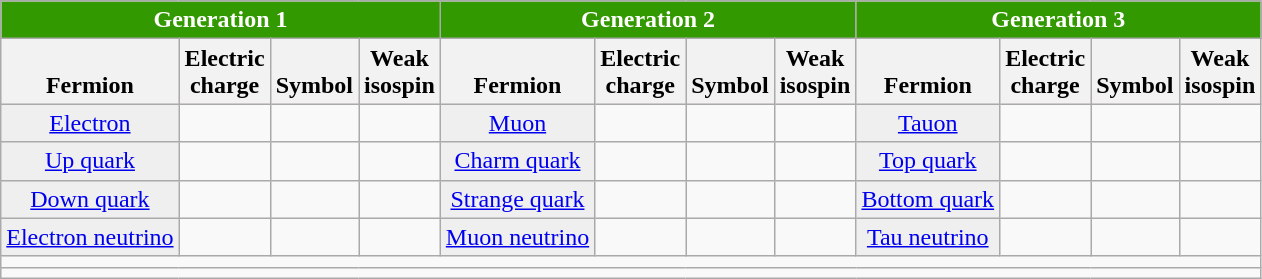<table style="right; margin:0 0 .5em 1em;" class="wikitable">
<tr>
<th colspan="4" style="background:#339900; color:#ffffff">Generation 1</th>
<th colspan="4" style="background:#339900; color:#ffffff">Generation 2</th>
<th colspan="4" style="background:#339900; color:#ffffff">Generation 3</th>
</tr>
<tr style="background:#fdd;vertical-align:bottom;">
<th>Fermion</th>
<th>Electric<br>charge</th>
<th>Symbol</th>
<th>Weak<br>isospin</th>
<th>Fermion</th>
<th>Electric<br>charge</th>
<th>Symbol</th>
<th>Weak<br>isospin</th>
<th>Fermion</th>
<th>Electric<br>charge</th>
<th>Symbol</th>
<th>Weak<br>isospin</th>
</tr>
<tr style="text-align:center;">
<td style="background:#efefef"><a href='#'>Electron</a></td>
<td></td>
<td></td>
<td></td>
<td style="background:#efefef"><a href='#'>Muon</a></td>
<td></td>
<td></td>
<td></td>
<td style="background:#efefef"><a href='#'>Tauon</a></td>
<td></td>
<td></td>
<td></td>
</tr>
<tr style="text-align:center;">
<td style="background:#efefef"><a href='#'>Up quark</a></td>
<td></td>
<td></td>
<td></td>
<td style="background:#efefef"><a href='#'>Charm quark</a></td>
<td></td>
<td></td>
<td></td>
<td style="background:#efefef"><a href='#'>Top quark</a></td>
<td></td>
<td></td>
<td></td>
</tr>
<tr style="text-align:center;">
<td style="background:#efefef"><a href='#'>Down quark</a></td>
<td></td>
<td></td>
<td></td>
<td style="background:#efefef"><a href='#'>Strange quark</a></td>
<td></td>
<td></td>
<td></td>
<td style="background:#efefef"><a href='#'>Bottom quark</a></td>
<td></td>
<td></td>
<td></td>
</tr>
<tr style="text-align:center;">
<td style="background:#efefef"><a href='#'>Electron neutrino</a></td>
<td></td>
<td></td>
<td></td>
<td style="background:#efefef"><a href='#'>Muon neutrino</a></td>
<td></td>
<td></td>
<td></td>
<td style="background:#efefef"><a href='#'>Tau neutrino</a></td>
<td></td>
<td></td>
<td></td>
</tr>
<tr>
<td colspan="12" style="text-align:center;"></td>
</tr>
<tr>
<td colspan="12" style="text-align:center;"></td>
</tr>
</table>
